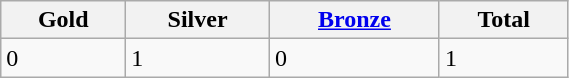<table class="wikitable" width=30%>
<tr>
<th>Gold</th>
<th>Silver</th>
<th><a href='#'>Bronze</a></th>
<th>Total</th>
</tr>
<tr>
<td>0</td>
<td>1</td>
<td>0</td>
<td>1</td>
</tr>
</table>
